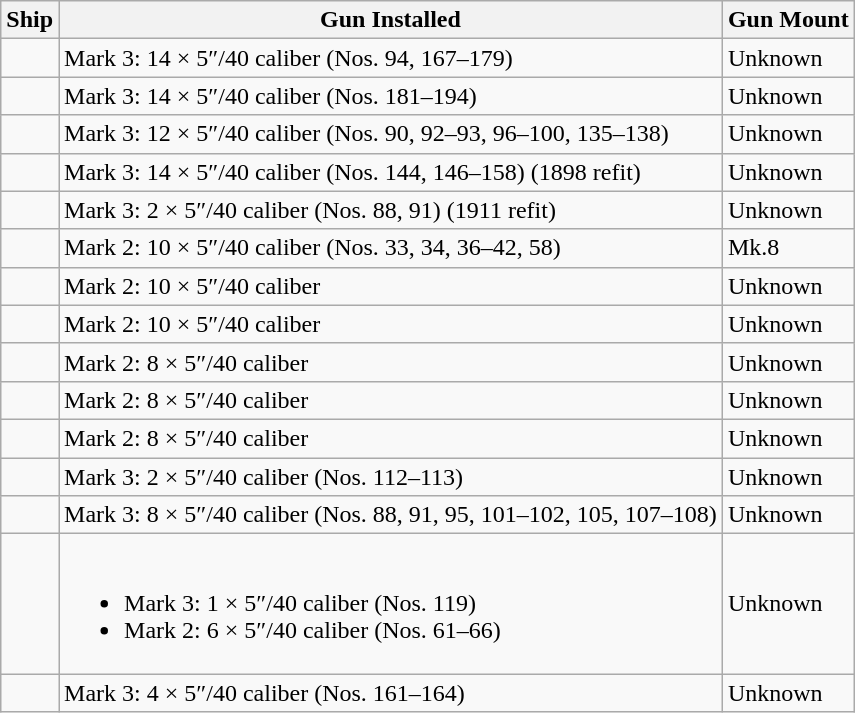<table class="wikitable">
<tr>
<th>Ship</th>
<th>Gun Installed</th>
<th>Gun Mount</th>
</tr>
<tr>
<td></td>
<td>Mark 3: 14 × 5″/40 caliber (Nos. 94, 167–179)</td>
<td>Unknown</td>
</tr>
<tr>
<td></td>
<td>Mark 3: 14 × 5″/40 caliber (Nos. 181–194)</td>
<td>Unknown</td>
</tr>
<tr>
<td></td>
<td>Mark 3: 12 × 5″/40 caliber (Nos. 90, 92–93, 96–100, 135–138)</td>
<td>Unknown</td>
</tr>
<tr>
<td></td>
<td>Mark 3: 14 × 5″/40 caliber (Nos. 144, 146–158) (1898 refit)</td>
<td>Unknown</td>
</tr>
<tr>
<td></td>
<td>Mark 3: 2 × 5″/40 caliber (Nos. 88, 91) (1911 refit)</td>
<td>Unknown</td>
</tr>
<tr>
<td></td>
<td>Mark 2: 10 × 5″/40 caliber (Nos. 33, 34, 36–42, 58)</td>
<td>Mk.8</td>
</tr>
<tr>
<td></td>
<td>Mark 2: 10 × 5″/40 caliber</td>
<td>Unknown</td>
</tr>
<tr>
<td></td>
<td>Mark 2: 10 × 5″/40 caliber</td>
<td>Unknown</td>
</tr>
<tr>
<td></td>
<td>Mark 2: 8 × 5″/40 caliber</td>
<td>Unknown</td>
</tr>
<tr>
<td></td>
<td>Mark 2: 8 × 5″/40 caliber</td>
<td>Unknown</td>
</tr>
<tr>
<td></td>
<td>Mark 2: 8 × 5″/40 caliber</td>
<td>Unknown</td>
</tr>
<tr>
<td></td>
<td>Mark 3: 2 × 5″/40 caliber (Nos. 112–113)</td>
<td>Unknown</td>
</tr>
<tr>
<td></td>
<td>Mark 3: 8 × 5″/40 caliber (Nos. 88, 91, 95, 101–102, 105, 107–108)</td>
<td>Unknown</td>
</tr>
<tr>
<td></td>
<td><br><ul><li>Mark 3: 1 × 5″/40 caliber (Nos. 119)</li><li>Mark 2: 6 × 5″/40 caliber (Nos. 61–66)</li></ul></td>
<td>Unknown</td>
</tr>
<tr>
<td></td>
<td>Mark 3: 4 × 5″/40 caliber (Nos. 161–164)</td>
<td>Unknown</td>
</tr>
</table>
